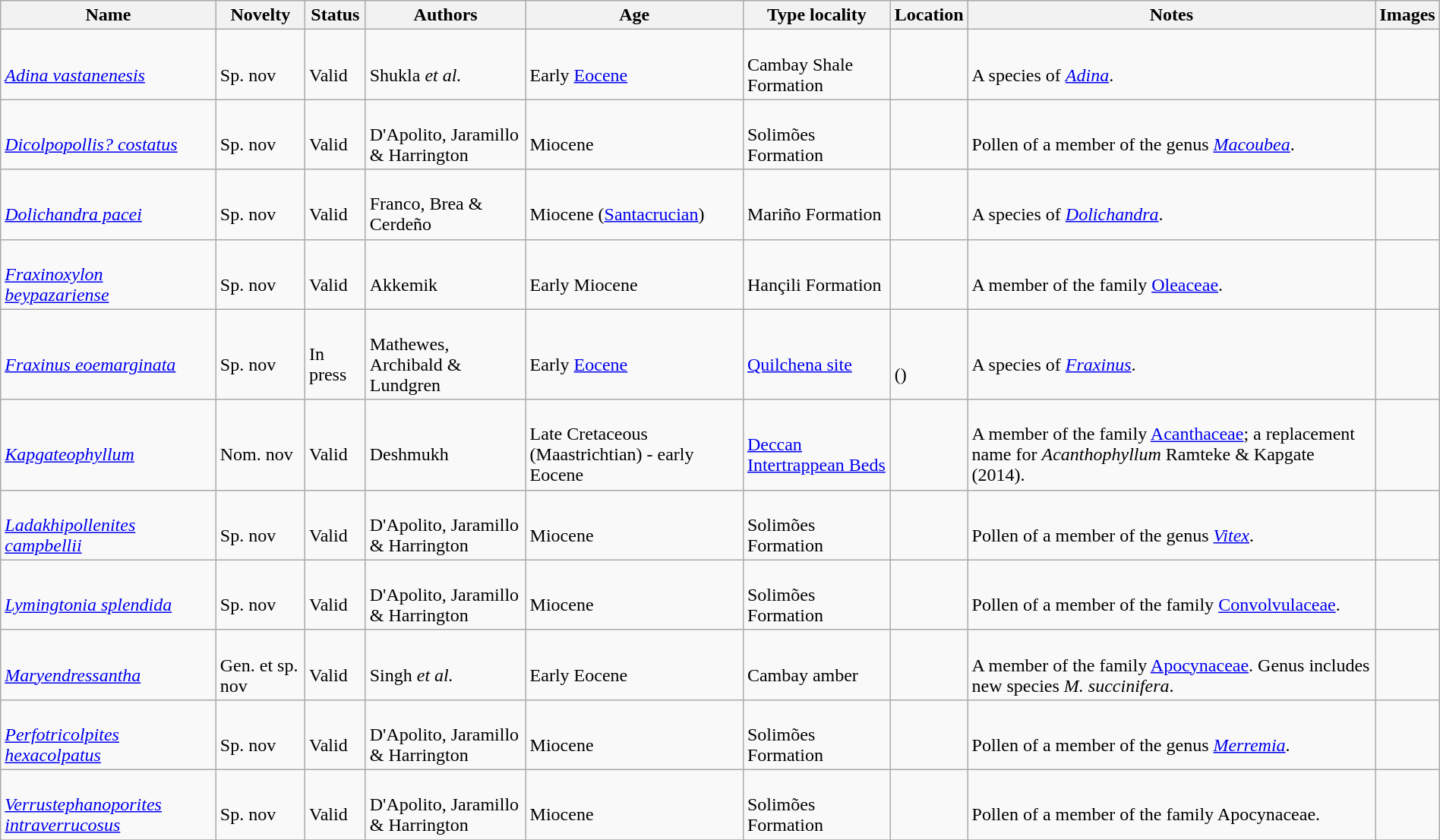<table class="wikitable sortable" align="center" width="100%">
<tr>
<th>Name</th>
<th>Novelty</th>
<th>Status</th>
<th>Authors</th>
<th>Age</th>
<th>Type locality</th>
<th>Location</th>
<th>Notes</th>
<th>Images</th>
</tr>
<tr>
<td><br><em><a href='#'>Adina vastanenesis</a></em></td>
<td><br>Sp. nov</td>
<td><br>Valid</td>
<td><br>Shukla <em>et al.</em></td>
<td><br>Early <a href='#'>Eocene</a></td>
<td><br>Cambay Shale Formation</td>
<td><br></td>
<td><br>A species of <em><a href='#'>Adina</a></em>.</td>
<td></td>
</tr>
<tr>
<td><br><em><a href='#'>Dicolpopollis? costatus</a></em></td>
<td><br>Sp. nov</td>
<td><br>Valid</td>
<td><br>D'Apolito, Jaramillo & Harrington</td>
<td><br>Miocene</td>
<td><br>Solimões Formation</td>
<td><br></td>
<td><br>Pollen of a member of the genus <em><a href='#'>Macoubea</a></em>.</td>
<td></td>
</tr>
<tr>
<td><br><em><a href='#'>Dolichandra pacei</a></em></td>
<td><br>Sp. nov</td>
<td><br>Valid</td>
<td><br>Franco, Brea & Cerdeño</td>
<td><br>Miocene (<a href='#'>Santacrucian</a>)</td>
<td><br>Mariño Formation</td>
<td><br></td>
<td><br>A species of <em><a href='#'>Dolichandra</a></em>.</td>
<td></td>
</tr>
<tr>
<td><br><em><a href='#'>Fraxinoxylon beypazariense</a></em></td>
<td><br>Sp. nov</td>
<td><br>Valid</td>
<td><br>Akkemik</td>
<td><br>Early Miocene</td>
<td><br>Hançili Formation</td>
<td><br></td>
<td><br>A member of the family <a href='#'>Oleaceae</a>.</td>
<td></td>
</tr>
<tr>
<td><br><em><a href='#'>Fraxinus eoemarginata</a></em></td>
<td><br>Sp. nov</td>
<td><br>In press</td>
<td><br>Mathewes, Archibald & Lundgren</td>
<td><br>Early <a href='#'>Eocene</a></td>
<td><br><a href='#'>Quilchena site</a></td>
<td><br><br>()</td>
<td><br>A species of <em><a href='#'>Fraxinus</a></em>.</td>
<td></td>
</tr>
<tr>
<td><br><em><a href='#'>Kapgateophyllum</a></em></td>
<td><br>Nom. nov</td>
<td><br>Valid</td>
<td><br>Deshmukh</td>
<td><br>Late Cretaceous (Maastrichtian) - early Eocene</td>
<td><br><a href='#'>Deccan</a> <a href='#'>Intertrappean Beds</a></td>
<td><br></td>
<td><br>A member of the family <a href='#'>Acanthaceae</a>; a replacement name for <em>Acanthophyllum</em> Ramteke & Kapgate (2014).</td>
<td></td>
</tr>
<tr>
<td><br><em><a href='#'>Ladakhipollenites campbellii</a></em></td>
<td><br>Sp. nov</td>
<td><br>Valid</td>
<td><br>D'Apolito, Jaramillo & Harrington</td>
<td><br>Miocene</td>
<td><br>Solimões Formation</td>
<td><br></td>
<td><br>Pollen of a member of the genus <em><a href='#'>Vitex</a></em>.</td>
<td></td>
</tr>
<tr>
<td><br><em><a href='#'>Lymingtonia splendida</a></em></td>
<td><br>Sp. nov</td>
<td><br>Valid</td>
<td><br>D'Apolito, Jaramillo & Harrington</td>
<td><br>Miocene</td>
<td><br>Solimões Formation</td>
<td><br></td>
<td><br>Pollen of a member of the family <a href='#'>Convolvulaceae</a>.</td>
<td></td>
</tr>
<tr>
<td><br><em><a href='#'>Maryendressantha</a></em></td>
<td><br>Gen. et sp. nov</td>
<td><br>Valid</td>
<td><br>Singh <em>et al.</em></td>
<td><br>Early Eocene</td>
<td><br>Cambay amber</td>
<td><br></td>
<td><br>A member of the family <a href='#'>Apocynaceae</a>. Genus includes new species <em>M. succinifera</em>.</td>
<td></td>
</tr>
<tr>
<td><br><em><a href='#'>Perfotricolpites hexacolpatus</a></em></td>
<td><br>Sp. nov</td>
<td><br>Valid</td>
<td><br>D'Apolito, Jaramillo & Harrington</td>
<td><br>Miocene</td>
<td><br>Solimões Formation</td>
<td><br></td>
<td><br>Pollen of a member of the genus <em><a href='#'>Merremia</a></em>.</td>
<td></td>
</tr>
<tr>
<td><br><em><a href='#'>Verrustephanoporites intraverrucosus</a></em></td>
<td><br>Sp. nov</td>
<td><br>Valid</td>
<td><br>D'Apolito, Jaramillo & Harrington</td>
<td><br>Miocene</td>
<td><br>Solimões Formation</td>
<td><br></td>
<td><br>Pollen of a member of the family Apocynaceae.</td>
<td></td>
</tr>
<tr>
</tr>
</table>
